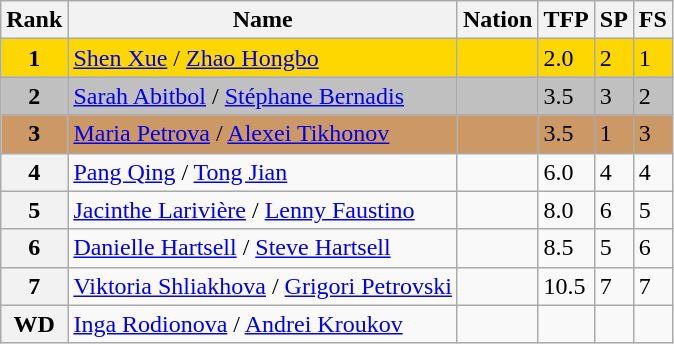<table class="wikitable">
<tr>
<th>Rank</th>
<th>Name</th>
<th>Nation</th>
<th>TFP</th>
<th>SP</th>
<th>FS</th>
</tr>
<tr bgcolor="gold">
<td align="center"><strong>1</strong></td>
<td><a href='#'>Shen Xue</a> / <a href='#'>Zhao Hongbo</a></td>
<td></td>
<td>2.0</td>
<td>2</td>
<td>1</td>
</tr>
<tr bgcolor="silver">
<td align="center"><strong>2</strong></td>
<td><a href='#'>Sarah Abitbol</a> / <a href='#'>Stéphane Bernadis</a></td>
<td></td>
<td>3.5</td>
<td>3</td>
<td>2</td>
</tr>
<tr bgcolor="cc9966">
<td align="center"><strong>3</strong></td>
<td><a href='#'>Maria Petrova</a> / <a href='#'>Alexei Tikhonov</a></td>
<td></td>
<td>3.5</td>
<td>1</td>
<td>3</td>
</tr>
<tr>
<th>4</th>
<td><a href='#'>Pang Qing</a> / <a href='#'>Tong Jian</a></td>
<td></td>
<td>6.0</td>
<td>4</td>
<td>4</td>
</tr>
<tr>
<th>5</th>
<td><a href='#'>Jacinthe Larivière</a> / <a href='#'>Lenny Faustino</a></td>
<td></td>
<td>8.0</td>
<td>6</td>
<td>5</td>
</tr>
<tr>
<th>6</th>
<td><a href='#'>Danielle Hartsell</a> / <a href='#'>Steve Hartsell</a></td>
<td></td>
<td>8.5</td>
<td>5</td>
<td>6</td>
</tr>
<tr>
<th>7</th>
<td><a href='#'>Viktoria Shliakhova</a> / <a href='#'>Grigori Petrovski</a></td>
<td></td>
<td>10.5</td>
<td>7</td>
<td>7</td>
</tr>
<tr>
<th>WD</th>
<td><a href='#'>Inga Rodionova</a> / <a href='#'>Andrei Kroukov</a></td>
<td></td>
<td></td>
<td></td>
<td></td>
</tr>
</table>
